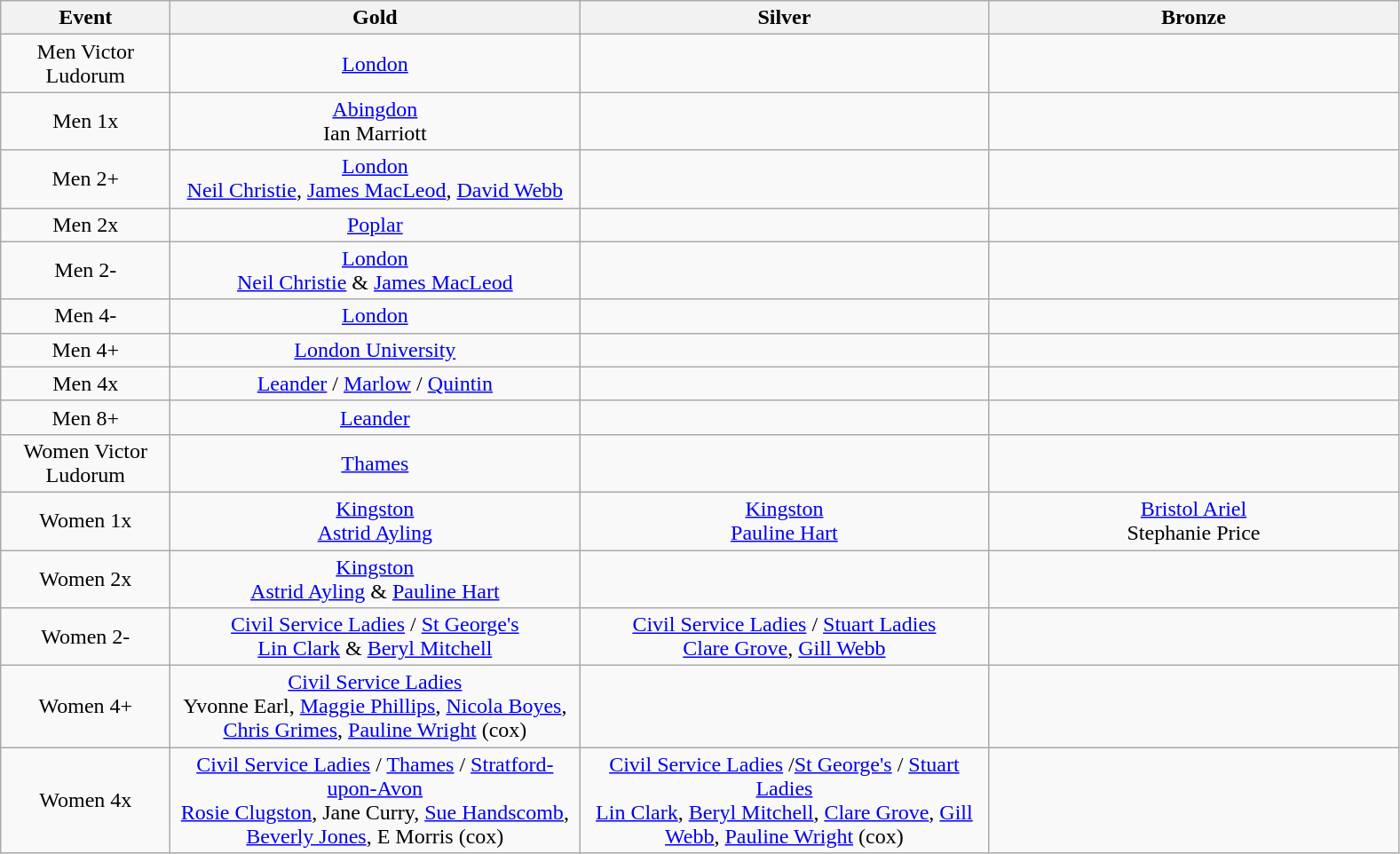<table class="wikitable" style="text-align:center">
<tr>
<th width=120>Event</th>
<th width=300>Gold</th>
<th width=300>Silver</th>
<th width=300>Bronze</th>
</tr>
<tr>
<td>Men Victor Ludorum</td>
<td><a href='#'>London</a></td>
<td></td>
<td></td>
</tr>
<tr>
<td>Men 1x</td>
<td><a href='#'>Abingdon</a> <br>Ian Marriott</td>
<td></td>
<td></td>
</tr>
<tr>
<td>Men 2+</td>
<td><a href='#'>London</a><br><a href='#'>Neil Christie</a>, <a href='#'>James MacLeod</a>, <a href='#'>David Webb</a></td>
<td></td>
<td></td>
</tr>
<tr>
<td>Men 2x</td>
<td><a href='#'>Poplar</a></td>
<td></td>
<td></td>
</tr>
<tr>
<td>Men 2-</td>
<td><a href='#'>London</a><br> <a href='#'>Neil Christie</a> & <a href='#'>James MacLeod</a></td>
<td></td>
<td></td>
</tr>
<tr>
<td>Men 4-</td>
<td><a href='#'>London</a></td>
<td></td>
<td></td>
</tr>
<tr>
<td>Men 4+</td>
<td><a href='#'>London University</a></td>
<td></td>
<td></td>
</tr>
<tr>
<td>Men 4x</td>
<td><a href='#'>Leander</a> / <a href='#'>Marlow</a> / <a href='#'>Quintin</a></td>
<td></td>
<td></td>
</tr>
<tr>
<td>Men 8+</td>
<td><a href='#'>Leander</a></td>
<td></td>
<td></td>
</tr>
<tr>
<td>Women Victor Ludorum</td>
<td><a href='#'>Thames</a></td>
<td></td>
<td></td>
</tr>
<tr>
<td>Women 1x</td>
<td><a href='#'>Kingston</a> <br><a href='#'>Astrid Ayling</a></td>
<td><a href='#'>Kingston</a><br><a href='#'>Pauline Hart</a></td>
<td><a href='#'>Bristol Ariel</a><br>Stephanie Price</td>
</tr>
<tr>
<td>Women 2x</td>
<td><a href='#'>Kingston</a> <br><a href='#'>Astrid Ayling</a> & <a href='#'>Pauline Hart</a></td>
<td></td>
<td></td>
</tr>
<tr>
<td>Women 2-</td>
<td><a href='#'>Civil Service Ladies</a> / <a href='#'>St George's</a><br> <a href='#'>Lin Clark</a> & <a href='#'>Beryl Mitchell</a></td>
<td><a href='#'>Civil Service Ladies</a> / <a href='#'>Stuart Ladies</a><br> <a href='#'>Clare Grove</a>, <a href='#'>Gill Webb</a></td>
<td></td>
</tr>
<tr>
<td>Women 4+</td>
<td><a href='#'>Civil Service Ladies</a><br>Yvonne Earl, <a href='#'>Maggie Phillips</a>, <a href='#'>Nicola Boyes</a>, <a href='#'>Chris Grimes</a>, <a href='#'>Pauline Wright</a> (cox)</td>
<td></td>
<td></td>
</tr>
<tr>
<td>Women 4x</td>
<td><a href='#'>Civil Service Ladies</a> / <a href='#'>Thames</a> / <a href='#'>Stratford-upon-Avon</a><br><a href='#'>Rosie Clugston</a>, Jane Curry, <a href='#'>Sue Handscomb</a>, <a href='#'>Beverly Jones</a>, E Morris (cox)</td>
<td><a href='#'>Civil Service Ladies</a> /<a href='#'>St George's</a> / <a href='#'>Stuart Ladies</a><br><a href='#'>Lin Clark</a>, <a href='#'>Beryl Mitchell</a>, <a href='#'>Clare Grove</a>, <a href='#'>Gill Webb</a>, <a href='#'>Pauline Wright</a> (cox)</td>
<td></td>
</tr>
</table>
